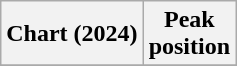<table class="wikitable plainrowheaders" style="text-align:center">
<tr>
<th scope="col">Chart (2024)</th>
<th scope="col">Peak<br>position</th>
</tr>
<tr>
</tr>
</table>
